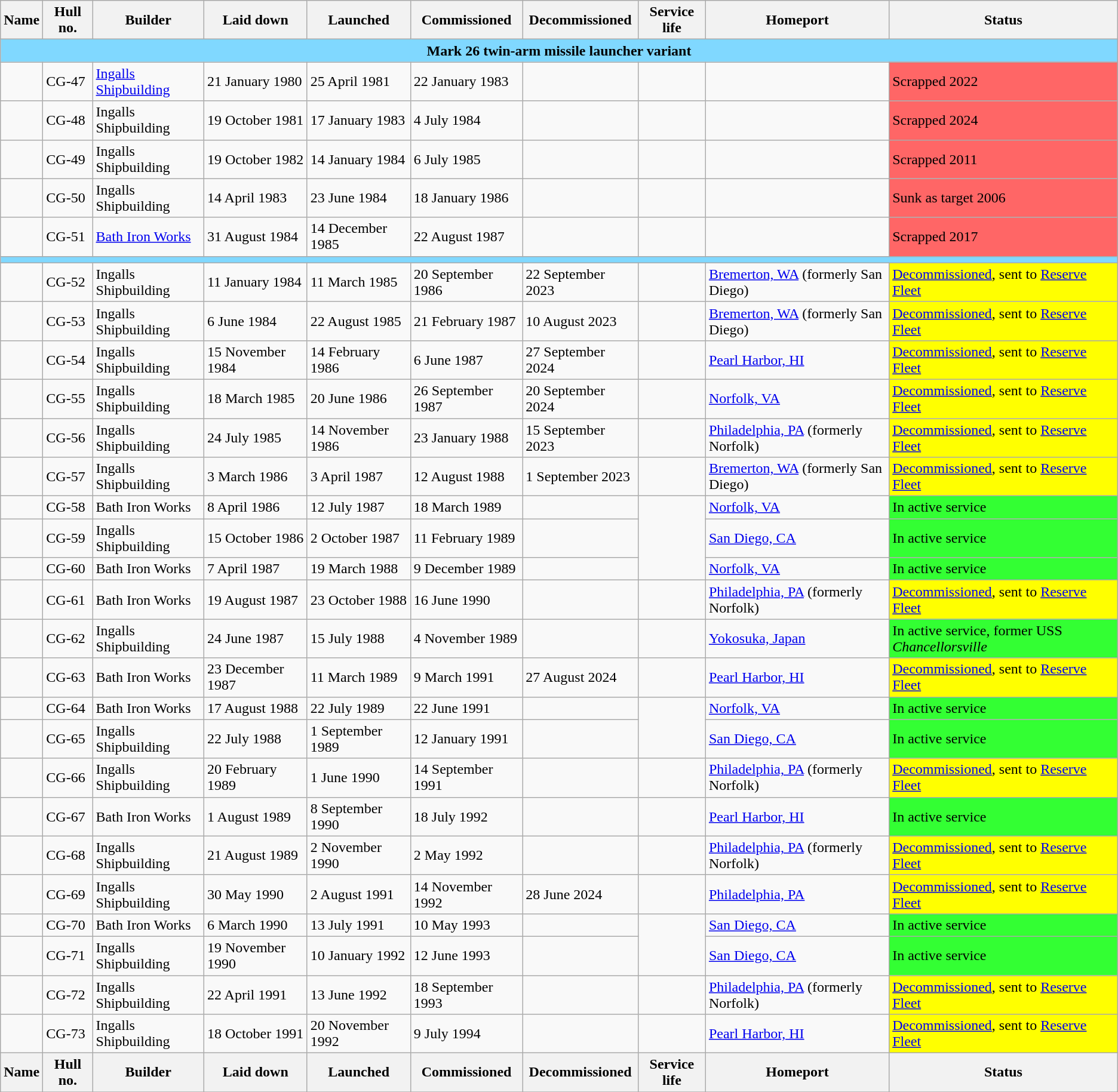<table class="sortable wikitable">
<tr>
<th>Name</th>
<th>Hull no.</th>
<th>Builder</th>
<th>Laid down</th>
<th>Launched</th>
<th>Commissioned</th>
<th>Decommissioned </th>
<th>Service life</th>
<th>Homeport</th>
<th>Status</th>
</tr>
<tr>
<th colspan="10" style="background: #80D8FF;">Mark 26 twin-arm missile launcher variant</th>
</tr>
<tr>
<td></td>
<td>CG-47</td>
<td><a href='#'>Ingalls Shipbuilding</a></td>
<td>21 January 1980</td>
<td>25 April 1981</td>
<td>22 January 1983</td>
<td></td>
<td></td>
<td></td>
<td style="background:#f66">Scrapped 2022</td>
</tr>
<tr>
<td></td>
<td>CG-48</td>
<td>Ingalls Shipbuilding</td>
<td>19 October 1981</td>
<td>17 January 1983</td>
<td>4 July 1984</td>
<td></td>
<td></td>
<td></td>
<td style="background:#f66">Scrapped 2024</td>
</tr>
<tr>
<td></td>
<td>CG-49</td>
<td>Ingalls Shipbuilding</td>
<td>19 October 1982</td>
<td>14 January 1984</td>
<td>6 July 1985</td>
<td></td>
<td></td>
<td></td>
<td style="background:#f66">Scrapped 2011</td>
</tr>
<tr>
<td></td>
<td>CG-50</td>
<td>Ingalls Shipbuilding</td>
<td>14 April 1983</td>
<td>23 June 1984</td>
<td>18 January 1986</td>
<td></td>
<td></td>
<td></td>
<td style="background:#f66">Sunk as target 2006</td>
</tr>
<tr>
<td></td>
<td>CG-51</td>
<td><a href='#'>Bath Iron Works</a></td>
<td>31 August 1984</td>
<td>14 December 1985</td>
<td>22 August 1987</td>
<td></td>
<td></td>
<td></td>
<td style="background:#f66">Scrapped 2017</td>
</tr>
<tr>
<th colspan="10" style="background: #80D8FF;"></th>
</tr>
<tr>
<td></td>
<td>CG-52</td>
<td>Ingalls Shipbuilding</td>
<td>11 January 1984</td>
<td>11 March 1985</td>
<td>20 September 1986</td>
<td>22 September 2023</td>
<td></td>
<td><a href='#'>Bremerton, WA</a> (formerly San Diego)</td>
<td style="background:#ffff00"><a href='#'>Decommissioned</a>, sent to <a href='#'>Reserve Fleet</a></td>
</tr>
<tr>
<td></td>
<td>CG-53</td>
<td>Ingalls Shipbuilding</td>
<td>6 June 1984</td>
<td>22 August 1985</td>
<td>21 February 1987</td>
<td>10 August 2023</td>
<td></td>
<td><a href='#'>Bremerton, WA</a> (formerly San Diego)</td>
<td style="background:#ffff00"><a href='#'>Decommissioned</a>, sent to <a href='#'>Reserve Fleet</a></td>
</tr>
<tr>
<td></td>
<td>CG-54</td>
<td>Ingalls Shipbuilding</td>
<td>15 November 1984</td>
<td>14 February 1986</td>
<td>6 June 1987</td>
<td>27 September 2024</td>
<td></td>
<td><a href='#'>Pearl Harbor, HI</a></td>
<td style="background:#ffff00"><a href='#'>Decommissioned</a>, sent to <a href='#'>Reserve Fleet</a></td>
</tr>
<tr>
<td></td>
<td>CG-55</td>
<td>Ingalls Shipbuilding</td>
<td>18 March 1985</td>
<td>20 June 1986</td>
<td>26 September 1987</td>
<td>20 September 2024</td>
<td></td>
<td><a href='#'>Norfolk, VA</a></td>
<td style="background:#ffff00"><a href='#'>Decommissioned</a>, sent to <a href='#'>Reserve Fleet</a></td>
</tr>
<tr>
<td></td>
<td>CG-56</td>
<td>Ingalls Shipbuilding</td>
<td>24 July 1985</td>
<td>14 November 1986</td>
<td>23 January 1988</td>
<td>15 September 2023</td>
<td></td>
<td><a href='#'>Philadelphia, PA</a> (formerly Norfolk)</td>
<td style="background:#ffff00"><a href='#'>Decommissioned</a>, sent to <a href='#'>Reserve Fleet</a></td>
</tr>
<tr>
<td></td>
<td>CG-57</td>
<td>Ingalls Shipbuilding</td>
<td>3 March 1986</td>
<td>3 April 1987</td>
<td>12 August 1988</td>
<td>1 September 2023</td>
<td></td>
<td><a href='#'>Bremerton, WA</a> (formerly San Diego)</td>
<td style="background:#ffff00"><a href='#'>Decommissioned</a>, sent to <a href='#'>Reserve Fleet</a></td>
</tr>
<tr>
<td></td>
<td>CG-58</td>
<td>Bath Iron Works</td>
<td>8 April 1986</td>
<td>12 July 1987</td>
<td>18 March 1989</td>
<td></td>
<td rowspan="3"></td>
<td><a href='#'>Norfolk, VA</a></td>
<td style="background:#3f3;">In active service</td>
</tr>
<tr>
<td></td>
<td>CG-59</td>
<td>Ingalls Shipbuilding</td>
<td>15 October 1986</td>
<td>2 October 1987</td>
<td>11 February 1989</td>
<td></td>
<td><a href='#'>San Diego, CA</a></td>
<td style="background:#3f3;">In active service</td>
</tr>
<tr>
<td></td>
<td>CG-60</td>
<td>Bath Iron Works</td>
<td>7 April 1987</td>
<td>19 March 1988</td>
<td>9 December 1989</td>
<td></td>
<td><a href='#'>Norfolk, VA</a></td>
<td style="background:#3f3;">In active service</td>
</tr>
<tr>
<td></td>
<td>CG-61</td>
<td>Bath Iron Works</td>
<td>19 August 1987</td>
<td>23 October 1988</td>
<td>16 June 1990</td>
<td></td>
<td></td>
<td><a href='#'>Philadelphia, PA</a> (formerly Norfolk)</td>
<td style="background:#ffff00"><a href='#'>Decommissioned</a>, sent to <a href='#'>Reserve Fleet</a></td>
</tr>
<tr>
<td></td>
<td>CG-62</td>
<td>Ingalls Shipbuilding</td>
<td>24 June 1987</td>
<td>15 July 1988</td>
<td>4 November 1989</td>
<td></td>
<td></td>
<td><a href='#'>Yokosuka, Japan</a></td>
<td style="background:#3f3;">In active service, former USS <em>Chancellorsville</em></td>
</tr>
<tr>
<td></td>
<td>CG-63</td>
<td>Bath Iron Works</td>
<td>23 December 1987</td>
<td>11 March 1989</td>
<td>9 March 1991</td>
<td>27 August 2024</td>
<td></td>
<td><a href='#'>Pearl Harbor, HI</a></td>
<td style="background:#ffff00"><a href='#'>Decommissioned</a>, sent to <a href='#'>Reserve Fleet</a></td>
</tr>
<tr>
<td></td>
<td>CG-64</td>
<td>Bath Iron Works</td>
<td>17 August 1988</td>
<td>22 July 1989</td>
<td>22 June 1991</td>
<td></td>
<td rowspan="2"></td>
<td><a href='#'>Norfolk, VA</a></td>
<td style="background:#3f3;">In active service</td>
</tr>
<tr>
<td></td>
<td>CG-65</td>
<td>Ingalls Shipbuilding</td>
<td>22 July 1988</td>
<td>1 September 1989</td>
<td>12 January 1991</td>
<td></td>
<td><a href='#'>San Diego, CA</a></td>
<td style="background:#3f3;">In active service</td>
</tr>
<tr>
<td></td>
<td>CG-66</td>
<td>Ingalls Shipbuilding</td>
<td>20 February 1989</td>
<td>1 June 1990</td>
<td>14 September 1991</td>
<td></td>
<td></td>
<td><a href='#'>Philadelphia, PA</a> (formerly Norfolk)</td>
<td style="background:#ffff00"><a href='#'>Decommissioned</a>, sent to <a href='#'>Reserve Fleet</a></td>
</tr>
<tr>
<td></td>
<td>CG-67</td>
<td>Bath Iron Works</td>
<td>1 August 1989</td>
<td>8 September 1990</td>
<td>18 July 1992</td>
<td></td>
<td></td>
<td><a href='#'>Pearl Harbor, HI</a></td>
<td style="background:#3f3;">In active service</td>
</tr>
<tr>
<td></td>
<td>CG-68</td>
<td>Ingalls Shipbuilding</td>
<td>21 August 1989</td>
<td>2 November 1990</td>
<td>2 May 1992</td>
<td></td>
<td></td>
<td><a href='#'>Philadelphia, PA</a> (formerly Norfolk)</td>
<td style="background:#ffff00"><a href='#'>Decommissioned</a>, sent to <a href='#'>Reserve Fleet</a></td>
</tr>
<tr>
<td></td>
<td>CG-69</td>
<td>Ingalls Shipbuilding</td>
<td>30 May 1990</td>
<td>2 August 1991</td>
<td>14 November 1992</td>
<td>28 June 2024</td>
<td></td>
<td><a href='#'>Philadelphia, PA</a></td>
<td style="background:#ffff00"><a href='#'>Decommissioned</a>, sent to <a href='#'>Reserve Fleet</a></td>
</tr>
<tr>
<td></td>
<td>CG-70</td>
<td>Bath Iron Works</td>
<td>6 March 1990</td>
<td>13 July 1991</td>
<td>10 May 1993</td>
<td></td>
<td rowspan="2"></td>
<td><a href='#'>San Diego, CA</a></td>
<td style="background:#3f3;">In active service</td>
</tr>
<tr>
<td></td>
<td>CG-71</td>
<td>Ingalls Shipbuilding</td>
<td>19 November 1990</td>
<td>10 January 1992</td>
<td>12 June 1993</td>
<td></td>
<td><a href='#'>San Diego, CA</a></td>
<td style="background:#3f3;">In active service</td>
</tr>
<tr>
<td></td>
<td>CG-72</td>
<td>Ingalls Shipbuilding</td>
<td>22 April 1991</td>
<td>13 June 1992</td>
<td>18 September 1993</td>
<td></td>
<td></td>
<td><a href='#'>Philadelphia, PA</a> (formerly Norfolk)</td>
<td style="background:#ffff00"><a href='#'>Decommissioned</a>, sent to <a href='#'>Reserve Fleet</a></td>
</tr>
<tr>
<td></td>
<td>CG-73</td>
<td>Ingalls Shipbuilding</td>
<td>18 October 1991</td>
<td>20 November 1992</td>
<td>9 July 1994</td>
<td></td>
<td></td>
<td><a href='#'>Pearl Harbor, HI</a></td>
<td style="background:#ffff00"><a href='#'>Decommissioned</a>, sent to <a href='#'>Reserve Fleet</a></td>
</tr>
<tr>
<th>Name</th>
<th>Hull no.</th>
<th>Builder</th>
<th>Laid down</th>
<th>Launched</th>
<th>Commissioned</th>
<th>Decommissioned </th>
<th>Service life</th>
<th>Homeport</th>
<th>Status</th>
</tr>
<tr>
</tr>
</table>
